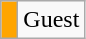<table class="wikitable">
<tr>
<td style="background: orange"> </td>
<td>Guest</td>
</tr>
</table>
